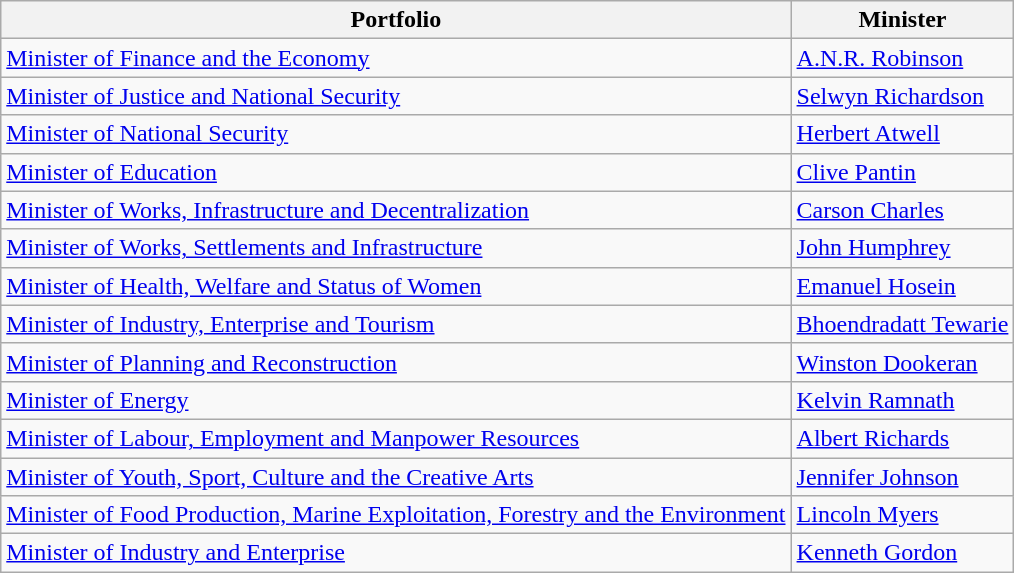<table class="wikitable">
<tr>
<th>Portfolio</th>
<th colspan=2>Minister</th>
</tr>
<tr>
<td><a href='#'>Minister of Finance and the Economy</a></td>
<td><a href='#'>A.N.R. Robinson</a></td>
</tr>
<tr>
<td><a href='#'>Minister of Justice and National Security</a></td>
<td><a href='#'>Selwyn Richardson</a></td>
</tr>
<tr>
<td><a href='#'>Minister of National Security</a></td>
<td><a href='#'>Herbert Atwell</a></td>
</tr>
<tr>
<td><a href='#'>Minister of Education</a></td>
<td><a href='#'>Clive Pantin</a></td>
</tr>
<tr>
<td><a href='#'>Minister of Works, Infrastructure and Decentralization</a></td>
<td><a href='#'>Carson Charles</a></td>
</tr>
<tr>
<td><a href='#'>Minister of Works, Settlements and Infrastructure</a></td>
<td><a href='#'>John Humphrey</a></td>
</tr>
<tr>
<td><a href='#'>Minister of Health, Welfare and Status of Women</a></td>
<td><a href='#'>Emanuel Hosein</a></td>
</tr>
<tr>
<td><a href='#'>Minister of Industry, Enterprise and Tourism</a></td>
<td><a href='#'>Bhoendradatt Tewarie</a></td>
</tr>
<tr>
<td><a href='#'>Minister of Planning and Reconstruction</a></td>
<td><a href='#'>Winston Dookeran</a></td>
</tr>
<tr>
<td><a href='#'>Minister of Energy</a></td>
<td><a href='#'>Kelvin Ramnath</a></td>
</tr>
<tr>
<td><a href='#'>Minister of Labour, Employment and Manpower Resources</a></td>
<td><a href='#'>Albert Richards</a></td>
</tr>
<tr>
<td><a href='#'>Minister of Youth, Sport, Culture and the Creative Arts</a></td>
<td><a href='#'>Jennifer Johnson</a></td>
</tr>
<tr>
<td><a href='#'>Minister of Food Production, Marine Exploitation, Forestry and the Environment</a></td>
<td><a href='#'>Lincoln Myers</a></td>
</tr>
<tr>
<td><a href='#'>Minister of Industry and Enterprise</a></td>
<td><a href='#'>Kenneth Gordon</a></td>
</tr>
</table>
